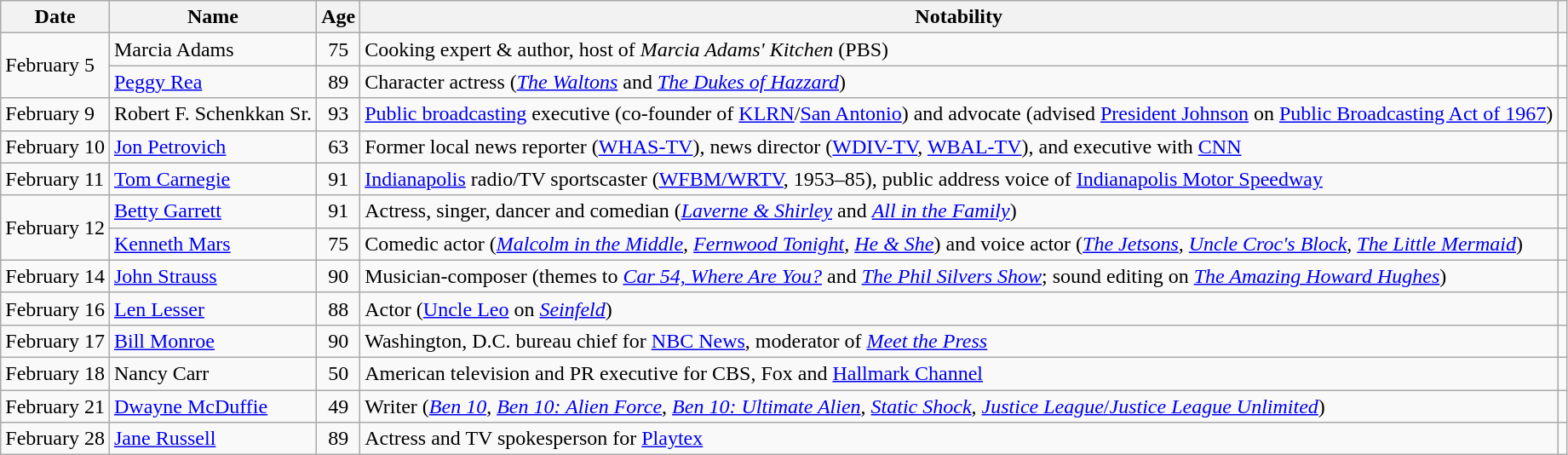<table class="wikitable sortable">
<tr ">
<th>Date</th>
<th>Name</th>
<th>Age</th>
<th>Notability</th>
<th class="unsortable"></th>
</tr>
<tr>
<td rowspan="2">February 5</td>
<td>Marcia Adams</td>
<td style="text-align:center;">75</td>
<td>Cooking expert & author, host of <em>Marcia Adams' Kitchen</em> (PBS)</td>
<td></td>
</tr>
<tr>
<td><a href='#'>Peggy Rea</a></td>
<td style="text-align:center;">89</td>
<td>Character actress (<em><a href='#'>The Waltons</a></em> and <em><a href='#'>The Dukes of Hazzard</a></em>)</td>
<td></td>
</tr>
<tr>
<td>February 9</td>
<td>Robert F. Schenkkan Sr.</td>
<td style="text-align:center;">93</td>
<td><a href='#'>Public broadcasting</a> executive (co-founder of <a href='#'>KLRN</a>/<a href='#'>San Antonio</a>) and advocate (advised <a href='#'>President Johnson</a> on <a href='#'>Public Broadcasting Act of 1967</a>)</td>
<td></td>
</tr>
<tr>
<td>February 10</td>
<td><a href='#'>Jon Petrovich</a></td>
<td style="text-align:center;">63</td>
<td>Former local news reporter (<a href='#'>WHAS-TV</a>), news director (<a href='#'>WDIV-TV</a>, <a href='#'>WBAL-TV</a>), and executive with <a href='#'>CNN</a></td>
<td></td>
</tr>
<tr>
<td>February 11</td>
<td><a href='#'>Tom Carnegie</a></td>
<td style="text-align:center;">91</td>
<td><a href='#'>Indianapolis</a> radio/TV sportscaster (<a href='#'>WFBM/WRTV</a>, 1953–85), public address voice of <a href='#'>Indianapolis Motor Speedway</a></td>
<td></td>
</tr>
<tr>
<td rowspan="2">February 12</td>
<td><a href='#'>Betty Garrett</a></td>
<td style="text-align:center;">91</td>
<td>Actress, singer, dancer and comedian (<em><a href='#'>Laverne & Shirley</a></em> and <em><a href='#'>All in the Family</a></em>)</td>
<td></td>
</tr>
<tr>
<td><a href='#'>Kenneth Mars</a></td>
<td style="text-align:center;">75</td>
<td>Comedic actor (<em><a href='#'>Malcolm in the Middle</a>, <a href='#'>Fernwood Tonight</a>, <a href='#'>He & She</a></em>) and voice actor (<em><a href='#'>The Jetsons</a>, <a href='#'>Uncle Croc's Block</a>, <a href='#'>The Little Mermaid</a></em>)</td>
<td></td>
</tr>
<tr>
<td>February 14</td>
<td><a href='#'>John Strauss</a></td>
<td style="text-align:center;">90</td>
<td>Musician-composer (themes to <em><a href='#'>Car 54, Where Are You?</a></em> and <em><a href='#'>The Phil Silvers Show</a></em>; sound editing on <em><a href='#'>The Amazing Howard Hughes</a></em>)</td>
<td></td>
</tr>
<tr>
<td>February 16</td>
<td><a href='#'>Len Lesser</a></td>
<td style="text-align:center;">88</td>
<td>Actor (<a href='#'>Uncle Leo</a> on <em><a href='#'>Seinfeld</a></em>)</td>
<td></td>
</tr>
<tr>
<td>February 17</td>
<td><a href='#'>Bill Monroe</a></td>
<td style="text-align:center;">90</td>
<td>Washington, D.C. bureau chief for <a href='#'>NBC News</a>, moderator of <em><a href='#'>Meet the Press</a></em></td>
<td></td>
</tr>
<tr>
<td>February 18</td>
<td>Nancy Carr</td>
<td style="text-align:center;">50</td>
<td>American television and PR executive for CBS, Fox and <a href='#'>Hallmark Channel</a></td>
<td></td>
</tr>
<tr>
<td>February 21</td>
<td><a href='#'>Dwayne McDuffie</a></td>
<td style="text-align:center;">49</td>
<td>Writer (<em><a href='#'>Ben 10</a></em>, <em><a href='#'>Ben 10: Alien Force</a></em>, <em><a href='#'>Ben 10: Ultimate Alien</a></em>, <em><a href='#'>Static Shock</a></em>, <em><a href='#'>Justice League</em>/<em>Justice League Unlimited</a></em>)</td>
<td></td>
</tr>
<tr>
<td>February 28</td>
<td><a href='#'>Jane Russell</a></td>
<td style="text-align:center;">89</td>
<td>Actress and TV spokesperson for <a href='#'>Playtex</a></td>
<td></td>
</tr>
</table>
